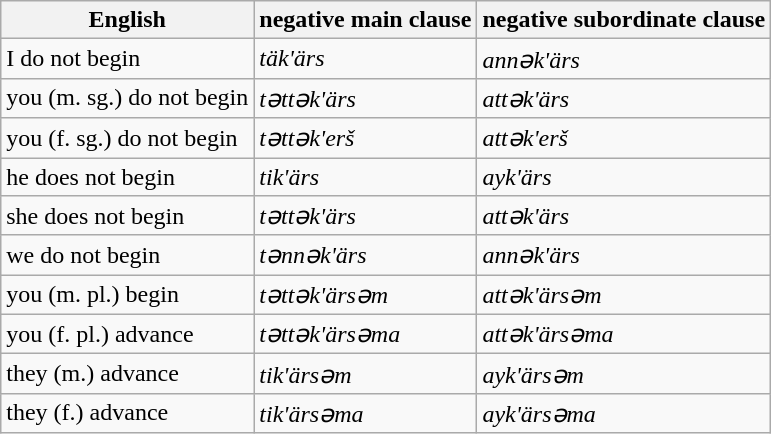<table class="wikitable">
<tr>
<th>English</th>
<th>negative main clause</th>
<th>negative subordinate clause</th>
</tr>
<tr>
<td>I do not begin</td>
<td><em>täk'ärs</em></td>
<td><em>annək'ärs</em></td>
</tr>
<tr>
<td>you (m. sg.) do not begin</td>
<td><em>təttək'ärs</em></td>
<td><em>attək'ärs</em></td>
</tr>
<tr>
<td>you (f. sg.) do not begin</td>
<td><em>təttək'erš</em></td>
<td><em>attək'erš</em></td>
</tr>
<tr>
<td>he does not begin</td>
<td><em>tik'ärs</em></td>
<td><em>ayk'ärs</em></td>
</tr>
<tr>
<td>she does not begin</td>
<td><em>təttək'ärs</em></td>
<td><em>attək'ärs</em></td>
</tr>
<tr>
<td>we do not begin</td>
<td><em>tənnək'ärs</em></td>
<td><em>annək'ärs</em></td>
</tr>
<tr>
<td>you (m. pl.) begin</td>
<td><em>təttək'ärsəm</em></td>
<td><em>attək'ärsəm</em></td>
</tr>
<tr>
<td>you (f. pl.) advance</td>
<td><em>təttək'ärsəma</em></td>
<td><em>attək'ärsəma</em></td>
</tr>
<tr>
<td>they (m.) advance</td>
<td><em>tik'ärsəm</em></td>
<td><em>ayk'ärsəm</em></td>
</tr>
<tr>
<td>they (f.) advance</td>
<td><em>tik'ärsəma</em></td>
<td><em>ayk'ärsəma</em></td>
</tr>
</table>
